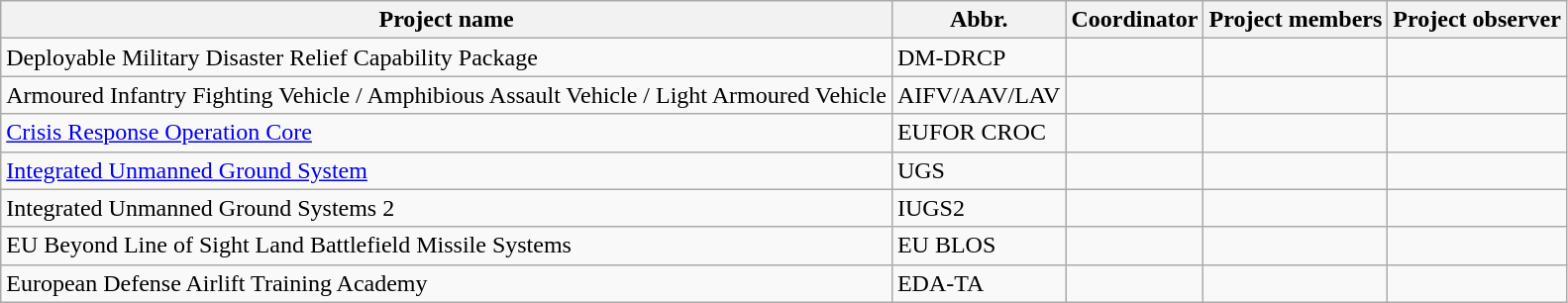<table class="wikitable">
<tr>
<th>Project name</th>
<th>Abbr.</th>
<th>Coordinator</th>
<th>Project members</th>
<th>Project observer</th>
</tr>
<tr>
<td>Deployable Military Disaster Relief Capability Package</td>
<td>DM-DRCP</td>
<td></td>
<td></td>
<td></td>
</tr>
<tr>
<td>Armoured Infantry Fighting Vehicle / Amphibious Assault Vehicle / Light Armoured Vehicle</td>
<td>AIFV/AAV/LAV</td>
<td></td>
<td></td>
<td></td>
</tr>
<tr>
<td><a href='#'>Crisis Response Operation Core</a></td>
<td>EUFOR CROC</td>
<td></td>
<td></td>
<td></td>
</tr>
<tr>
<td><a href='#'>Integrated Unmanned Ground System</a></td>
<td>UGS</td>
<td></td>
<td></td>
<td></td>
</tr>
<tr>
<td>Integrated Unmanned Ground Systems 2</td>
<td>IUGS2</td>
<td></td>
<td></td>
<td></td>
</tr>
<tr>
<td>EU Beyond Line of Sight Land Battlefield Missile Systems</td>
<td>EU BLOS</td>
<td></td>
<td></td>
<td></td>
</tr>
<tr>
<td>European Defense Airlift Training Academy</td>
<td>EDA-TA</td>
<td></td>
<td></td>
<td></td>
</tr>
</table>
